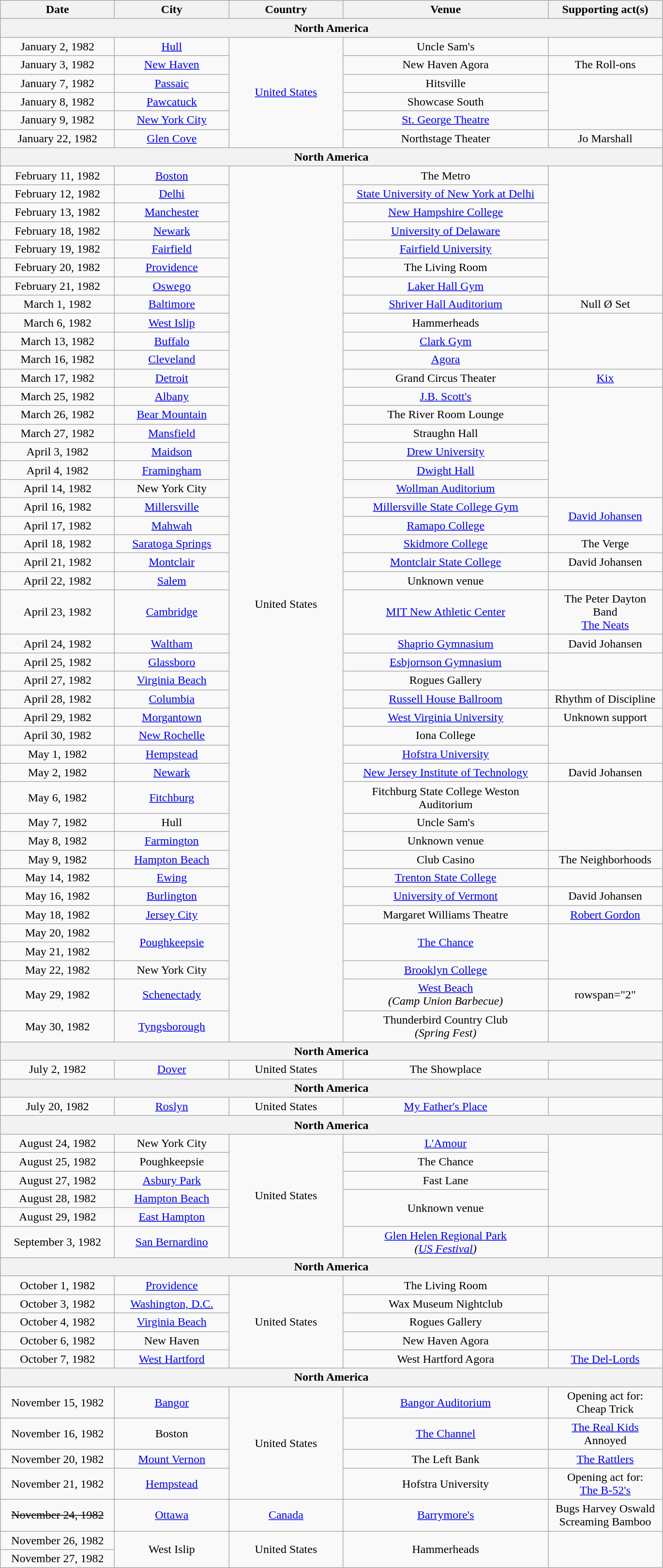<table class="wikitable" style="text-align:center;">
<tr>
<th width="150">Date</th>
<th width="150">City</th>
<th width="150">Country</th>
<th width="275">Venue</th>
<th width="150">Supporting act(s)</th>
</tr>
<tr>
<th colspan="5">North America</th>
</tr>
<tr>
<td>January 2, 1982</td>
<td><a href='#'>Hull</a></td>
<td rowspan="6"><a href='#'>United States</a></td>
<td>Uncle Sam's</td>
<td></td>
</tr>
<tr>
<td>January 3, 1982</td>
<td><a href='#'>New Haven</a></td>
<td>New Haven Agora</td>
<td>The Roll-ons</td>
</tr>
<tr>
<td>January 7, 1982</td>
<td><a href='#'>Passaic</a></td>
<td>Hitsville</td>
<td rowspan="3"></td>
</tr>
<tr>
<td>January 8, 1982</td>
<td><a href='#'>Pawcatuck</a></td>
<td>Showcase South</td>
</tr>
<tr>
<td>January 9, 1982</td>
<td><a href='#'>New York City</a></td>
<td><a href='#'>St. George Theatre</a></td>
</tr>
<tr>
<td>January 22, 1982</td>
<td><a href='#'>Glen Cove</a></td>
<td>Northstage Theater</td>
<td>Jo Marshall</td>
</tr>
<tr>
<th colspan="5">North America</th>
</tr>
<tr>
<td>February 11, 1982</td>
<td><a href='#'>Boston</a></td>
<td rowspan="44">United States</td>
<td>The Metro</td>
<td rowspan="7"></td>
</tr>
<tr>
<td>February 12, 1982</td>
<td><a href='#'>Delhi</a></td>
<td><a href='#'>State University of New York at Delhi</a></td>
</tr>
<tr>
<td>February 13, 1982</td>
<td><a href='#'>Manchester</a></td>
<td><a href='#'>New Hampshire College</a></td>
</tr>
<tr>
<td>February 18, 1982</td>
<td><a href='#'>Newark</a></td>
<td><a href='#'>University of Delaware</a></td>
</tr>
<tr>
<td>February 19, 1982</td>
<td><a href='#'>Fairfield</a></td>
<td><a href='#'>Fairfield University</a></td>
</tr>
<tr>
<td>February 20, 1982</td>
<td><a href='#'>Providence</a></td>
<td>The Living Room</td>
</tr>
<tr>
<td>February 21, 1982</td>
<td><a href='#'>Oswego</a></td>
<td><a href='#'>Laker Hall Gym</a></td>
</tr>
<tr>
<td>March 1, 1982</td>
<td><a href='#'>Baltimore</a></td>
<td><a href='#'>Shriver Hall Auditorium</a></td>
<td>Null Ø Set</td>
</tr>
<tr>
<td>March 6, 1982</td>
<td><a href='#'>West Islip</a></td>
<td>Hammerheads</td>
<td rowspan="3"></td>
</tr>
<tr>
<td>March 13, 1982</td>
<td><a href='#'>Buffalo</a></td>
<td><a href='#'>Clark Gym</a></td>
</tr>
<tr>
<td>March 16, 1982</td>
<td><a href='#'>Cleveland</a></td>
<td><a href='#'>Agora</a></td>
</tr>
<tr>
<td>March 17, 1982</td>
<td><a href='#'>Detroit</a></td>
<td>Grand Circus Theater</td>
<td><a href='#'>Kix</a></td>
</tr>
<tr>
<td>March 25, 1982</td>
<td><a href='#'>Albany</a></td>
<td><a href='#'>J.B. Scott's</a></td>
<td rowspan="6"></td>
</tr>
<tr>
<td>March 26, 1982</td>
<td><a href='#'>Bear Mountain</a></td>
<td>The River Room Lounge</td>
</tr>
<tr>
<td>March 27, 1982</td>
<td><a href='#'>Mansfield</a></td>
<td>Straughn Hall</td>
</tr>
<tr>
<td>April 3, 1982</td>
<td><a href='#'>Maidson</a></td>
<td><a href='#'>Drew University</a></td>
</tr>
<tr>
<td>April 4, 1982</td>
<td><a href='#'>Framingham</a></td>
<td><a href='#'>Dwight Hall</a></td>
</tr>
<tr>
<td>April 14, 1982</td>
<td>New York City</td>
<td><a href='#'>Wollman Auditorium</a></td>
</tr>
<tr>
<td>April 16, 1982</td>
<td><a href='#'>Millersville</a></td>
<td><a href='#'>Millersville State College Gym</a></td>
<td rowspan="2"><a href='#'>David Johansen</a></td>
</tr>
<tr>
<td>April 17, 1982</td>
<td><a href='#'>Mahwah</a></td>
<td><a href='#'>Ramapo College</a></td>
</tr>
<tr>
<td>April 18, 1982</td>
<td><a href='#'>Saratoga Springs</a></td>
<td><a href='#'>Skidmore College</a></td>
<td>The Verge</td>
</tr>
<tr>
<td>April 21, 1982</td>
<td><a href='#'>Montclair</a></td>
<td><a href='#'>Montclair State College</a></td>
<td>David Johansen</td>
</tr>
<tr>
<td>April 22, 1982</td>
<td><a href='#'>Salem</a></td>
<td>Unknown venue</td>
<td></td>
</tr>
<tr>
<td>April 23, 1982</td>
<td><a href='#'>Cambridge</a></td>
<td><a href='#'>MIT New Athletic Center</a></td>
<td>The Peter Dayton Band<br><a href='#'>The Neats</a></td>
</tr>
<tr>
<td>April 24, 1982</td>
<td><a href='#'>Waltham</a></td>
<td><a href='#'>Shaprio Gymnasium</a></td>
<td>David Johansen</td>
</tr>
<tr>
<td>April 25, 1982</td>
<td><a href='#'>Glassboro</a></td>
<td><a href='#'>Esbjornson Gymnasium</a></td>
<td rowspan="2"></td>
</tr>
<tr>
<td>April 27, 1982</td>
<td><a href='#'>Virginia Beach</a></td>
<td>Rogues Gallery</td>
</tr>
<tr>
<td>April 28, 1982</td>
<td><a href='#'>Columbia</a></td>
<td><a href='#'>Russell House Ballroom</a></td>
<td>Rhythm of Discipline</td>
</tr>
<tr>
<td>April 29, 1982</td>
<td><a href='#'>Morgantown</a></td>
<td><a href='#'>West Virginia University</a></td>
<td>Unknown support</td>
</tr>
<tr>
<td>April 30, 1982</td>
<td><a href='#'>New Rochelle</a></td>
<td>Iona College</td>
<td rowspan="2"></td>
</tr>
<tr>
<td>May 1, 1982</td>
<td><a href='#'>Hempstead</a></td>
<td><a href='#'>Hofstra University</a></td>
</tr>
<tr>
<td>May 2, 1982</td>
<td><a href='#'>Newark</a></td>
<td><a href='#'>New Jersey Institute of Technology</a></td>
<td>David Johansen</td>
</tr>
<tr>
<td>May 6, 1982</td>
<td><a href='#'>Fitchburg</a></td>
<td>Fitchburg State College Weston Auditorium</td>
<td rowspan="3"></td>
</tr>
<tr>
<td>May 7, 1982</td>
<td>Hull</td>
<td>Uncle Sam's</td>
</tr>
<tr>
<td>May 8, 1982</td>
<td><a href='#'>Farmington</a></td>
<td>Unknown venue</td>
</tr>
<tr>
<td>May 9, 1982</td>
<td><a href='#'>Hampton Beach</a></td>
<td>Club Casino</td>
<td>The Neighborhoods</td>
</tr>
<tr>
<td>May 14, 1982</td>
<td><a href='#'>Ewing</a></td>
<td><a href='#'>Trenton State College</a></td>
<td></td>
</tr>
<tr>
<td>May 16, 1982</td>
<td><a href='#'>Burlington</a></td>
<td><a href='#'>University of Vermont</a></td>
<td>David Johansen</td>
</tr>
<tr>
<td>May 18, 1982</td>
<td><a href='#'>Jersey City</a></td>
<td>Margaret Williams Theatre</td>
<td><a href='#'>Robert Gordon</a></td>
</tr>
<tr>
<td>May 20, 1982</td>
<td rowspan="2"><a href='#'>Poughkeepsie</a></td>
<td rowspan="2"><a href='#'>The Chance</a></td>
<td rowspan="3"></td>
</tr>
<tr>
<td>May 21, 1982</td>
</tr>
<tr>
<td>May 22, 1982</td>
<td>New York City</td>
<td><a href='#'>Brooklyn College</a></td>
</tr>
<tr>
<td>May 29, 1982</td>
<td><a href='#'>Schenectady</a></td>
<td><a href='#'>West Beach</a><br><em>(Camp Union Barbecue)</em></td>
<td>rowspan="2" </td>
</tr>
<tr>
<td>May 30, 1982</td>
<td><a href='#'>Tyngsborough</a></td>
<td>Thunderbird Country Club<br><em>(Spring Fest)</em></td>
</tr>
<tr>
<th colspan="5">North America</th>
</tr>
<tr>
<td>July 2, 1982</td>
<td><a href='#'>Dover</a></td>
<td>United States</td>
<td>The Showplace</td>
<td></td>
</tr>
<tr>
<th colspan="5">North America</th>
</tr>
<tr>
<td>July 20, 1982</td>
<td><a href='#'>Roslyn</a></td>
<td>United States</td>
<td><a href='#'>My Father's Place</a></td>
<td></td>
</tr>
<tr>
<th colspan="5">North America</th>
</tr>
<tr>
<td>August 24, 1982</td>
<td>New York City</td>
<td rowspan="6">United States</td>
<td><a href='#'>L'Amour</a></td>
<td rowspan="5"></td>
</tr>
<tr>
<td>August 25, 1982</td>
<td>Poughkeepsie</td>
<td>The Chance</td>
</tr>
<tr>
<td>August 27, 1982</td>
<td><a href='#'>Asbury Park</a></td>
<td>Fast Lane</td>
</tr>
<tr>
<td>August 28, 1982</td>
<td><a href='#'>Hampton Beach</a></td>
<td rowspan="2">Unknown venue</td>
</tr>
<tr>
<td>August 29, 1982</td>
<td><a href='#'>East Hampton</a></td>
</tr>
<tr>
<td>September 3, 1982</td>
<td><a href='#'>San Bernardino</a></td>
<td><a href='#'>Glen Helen Regional Park</a><br><em>(<a href='#'>US Festival</a>)</em></td>
<td></td>
</tr>
<tr>
<th colspan="5">North America</th>
</tr>
<tr>
<td>October 1, 1982</td>
<td><a href='#'>Providence</a></td>
<td rowspan="5">United States</td>
<td>The Living Room</td>
<td rowspan="4"></td>
</tr>
<tr>
<td>October 3, 1982</td>
<td><a href='#'>Washington, D.C.</a></td>
<td>Wax Museum Nightclub</td>
</tr>
<tr>
<td>October 4, 1982</td>
<td><a href='#'>Virginia Beach</a></td>
<td>Rogues Gallery</td>
</tr>
<tr>
<td>October 6, 1982</td>
<td>New Haven</td>
<td>New Haven Agora</td>
</tr>
<tr>
<td>October 7, 1982</td>
<td><a href='#'>West Hartford</a></td>
<td>West Hartford Agora</td>
<td><a href='#'>The Del-Lords</a></td>
</tr>
<tr>
<th colspan="5">North America</th>
</tr>
<tr>
<td>November 15, 1982</td>
<td><a href='#'>Bangor</a></td>
<td rowspan="4">United States</td>
<td><a href='#'>Bangor Auditorium</a></td>
<td>Opening act for:<br>Cheap Trick</td>
</tr>
<tr>
<td>November 16, 1982</td>
<td>Boston</td>
<td><a href='#'>The Channel</a></td>
<td><a href='#'>The Real Kids</a><br>Annoyed</td>
</tr>
<tr>
<td>November 20, 1982</td>
<td><a href='#'>Mount Vernon</a></td>
<td>The Left Bank</td>
<td><a href='#'>The Rattlers</a></td>
</tr>
<tr>
<td>November 21, 1982</td>
<td><a href='#'>Hempstead</a></td>
<td>Hofstra University</td>
<td>Opening act for:<br><a href='#'>The B-52's</a></td>
</tr>
<tr>
<td><s>November 24, 1982</s></td>
<td><a href='#'>Ottawa</a></td>
<td><a href='#'>Canada</a></td>
<td><a href='#'>Barrymore's</a></td>
<td>Bugs Harvey Oswald<br>Screaming Bamboo</td>
</tr>
<tr>
<td>November 26, 1982</td>
<td rowspan="2">West Islip</td>
<td rowspan="2">United States</td>
<td rowspan="2">Hammerheads</td>
<td rowspan="2"></td>
</tr>
<tr>
<td>November 27, 1982</td>
</tr>
</table>
